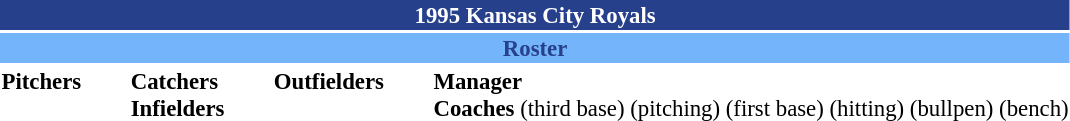<table class="toccolours" style="font-size: 95%;">
<tr>
<th colspan="10" style="background-color: #27408B; color: white; text-align: center;">1995 Kansas City Royals</th>
</tr>
<tr>
<td colspan="10" style="background-color: #74B4FA; color: #27408B; text-align: center;"><strong>Roster</strong></td>
</tr>
<tr>
<td valign="top"><strong>Pitchers</strong><br>
 


















</td>
<td width="25px"></td>
<td valign="top"><strong>Catchers</strong><br>



<strong>Infielders</strong>













</td>
<td width="25px"></td>
<td valign="top"><strong>Outfielders</strong><br>










</td>
<td width="25px"></td>
<td valign="top"><strong>Manager</strong><br>
<strong>Coaches</strong>
 (third base)
 (pitching)
 (first base)
 (hitting)
 (bullpen)
 (bench)</td>
</tr>
</table>
